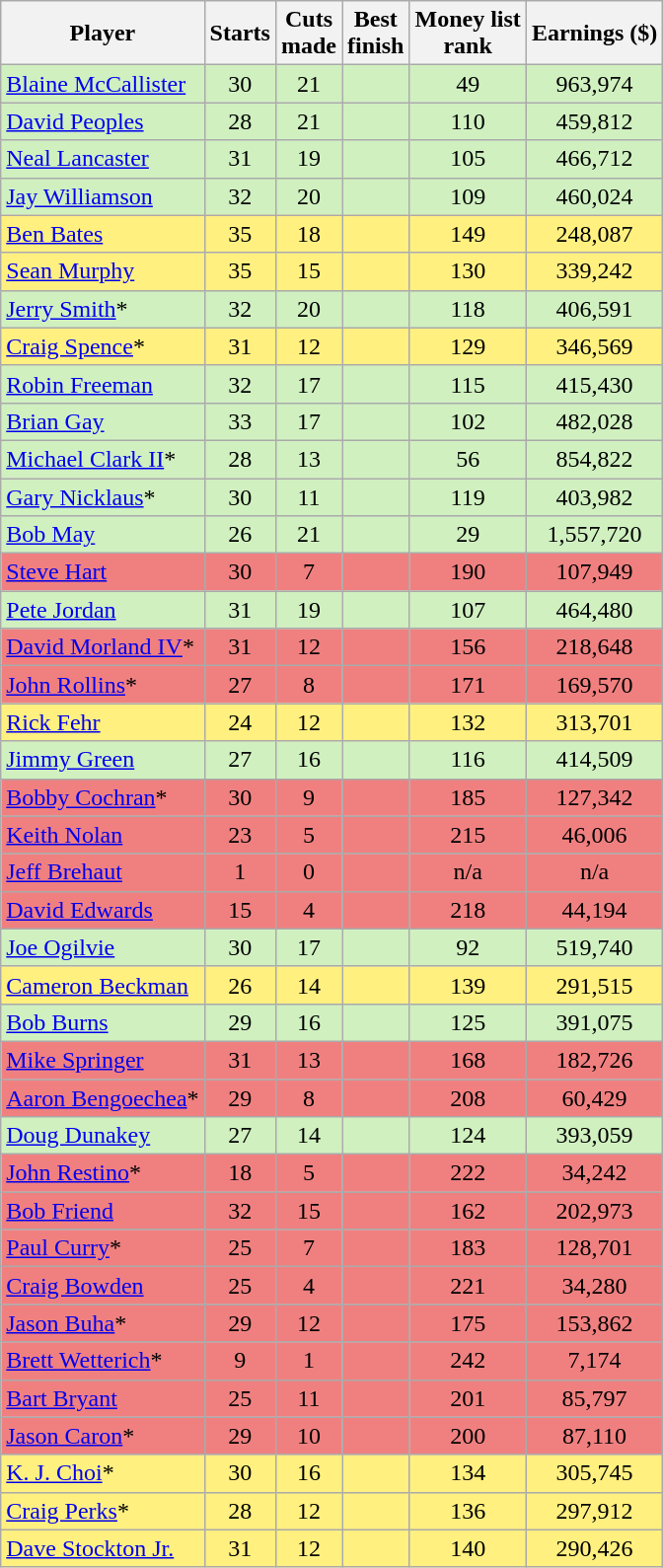<table class=" sortable wikitable" style="text-align:center">
<tr>
<th>Player</th>
<th>Starts</th>
<th>Cuts<br>made</th>
<th>Best<br>finish</th>
<th>Money list<br>rank</th>
<th>Earnings ($)</th>
</tr>
<tr style="background:#D0F0C0;">
<td align=left> <a href='#'>Blaine McCallister</a></td>
<td>30</td>
<td>21</td>
<td></td>
<td>49</td>
<td>963,974</td>
</tr>
<tr style="background:#D0F0C0;">
<td align=left> <a href='#'>David Peoples</a></td>
<td>28</td>
<td>21</td>
<td></td>
<td>110</td>
<td>459,812</td>
</tr>
<tr style="background:#D0F0C0;">
<td align=left> <a href='#'>Neal Lancaster</a></td>
<td>31</td>
<td>19</td>
<td></td>
<td>105</td>
<td>466,712</td>
</tr>
<tr style="background:#D0F0C0;">
<td align=left> <a href='#'>Jay Williamson</a></td>
<td>32</td>
<td>20</td>
<td></td>
<td>109</td>
<td>460,024</td>
</tr>
<tr style="background:#FFF080;">
<td align=left> <a href='#'>Ben Bates</a></td>
<td>35</td>
<td>18</td>
<td></td>
<td>149</td>
<td>248,087</td>
</tr>
<tr style="background:#FFF080;">
<td align=left> <a href='#'>Sean Murphy</a></td>
<td>35</td>
<td>15</td>
<td></td>
<td>130</td>
<td>339,242</td>
</tr>
<tr style="background:#D0F0C0;">
<td align=left> <a href='#'>Jerry Smith</a>*</td>
<td>32</td>
<td>20</td>
<td></td>
<td>118</td>
<td>406,591</td>
</tr>
<tr style="background:#FFF080;">
<td align=left> <a href='#'>Craig Spence</a>*</td>
<td>31</td>
<td>12</td>
<td></td>
<td>129</td>
<td>346,569</td>
</tr>
<tr style="background:#D0F0C0;">
<td align=left> <a href='#'>Robin Freeman</a></td>
<td>32</td>
<td>17</td>
<td></td>
<td>115</td>
<td>415,430</td>
</tr>
<tr style="background:#D0F0C0;">
<td align=left> <a href='#'>Brian Gay</a></td>
<td>33</td>
<td>17</td>
<td></td>
<td>102</td>
<td>482,028</td>
</tr>
<tr style="background:#D0F0C0;">
<td align=left> <a href='#'>Michael Clark II</a>*</td>
<td>28</td>
<td>13</td>
<td></td>
<td>56</td>
<td>854,822</td>
</tr>
<tr style="background:#D0F0C0;">
<td align=left> <a href='#'>Gary Nicklaus</a>*</td>
<td>30</td>
<td>11</td>
<td></td>
<td>119</td>
<td>403,982</td>
</tr>
<tr style="background:#D0F0C0;">
<td align=left> <a href='#'>Bob May</a></td>
<td>26</td>
<td>21</td>
<td></td>
<td>29</td>
<td>1,557,720</td>
</tr>
<tr style="background:#F08080;">
<td align=left> <a href='#'>Steve Hart</a></td>
<td>30</td>
<td>7</td>
<td></td>
<td>190</td>
<td>107,949</td>
</tr>
<tr style="background:#D0F0C0;">
<td align=left> <a href='#'>Pete Jordan</a></td>
<td>31</td>
<td>19</td>
<td></td>
<td>107</td>
<td>464,480</td>
</tr>
<tr style="background:#F08080;">
<td align=left> <a href='#'>David Morland IV</a>*</td>
<td>31</td>
<td>12</td>
<td></td>
<td>156</td>
<td>218,648</td>
</tr>
<tr style="background:#F08080;">
<td align=left> <a href='#'>John Rollins</a>*</td>
<td>27</td>
<td>8</td>
<td></td>
<td>171</td>
<td>169,570</td>
</tr>
<tr style="background:#FFF080;">
<td align=left> <a href='#'>Rick Fehr</a></td>
<td>24</td>
<td>12</td>
<td></td>
<td>132</td>
<td>313,701</td>
</tr>
<tr style="background:#D0F0C0;">
<td align=left> <a href='#'>Jimmy Green</a></td>
<td>27</td>
<td>16</td>
<td></td>
<td>116</td>
<td>414,509</td>
</tr>
<tr style="background:#F08080;">
<td align=left> <a href='#'>Bobby Cochran</a>*</td>
<td>30</td>
<td>9</td>
<td></td>
<td>185</td>
<td>127,342</td>
</tr>
<tr style="background:#F08080;">
<td align=left> <a href='#'>Keith Nolan</a></td>
<td>23</td>
<td>5</td>
<td></td>
<td>215</td>
<td>46,006</td>
</tr>
<tr style="background:#F08080;">
<td align=left> <a href='#'>Jeff Brehaut</a></td>
<td>1</td>
<td>0</td>
<td></td>
<td>n/a</td>
<td>n/a</td>
</tr>
<tr style="background:#F08080;">
<td align=left> <a href='#'>David Edwards</a></td>
<td>15</td>
<td>4</td>
<td></td>
<td>218</td>
<td>44,194</td>
</tr>
<tr style="background:#D0F0C0;">
<td align=left> <a href='#'>Joe Ogilvie</a></td>
<td>30</td>
<td>17</td>
<td></td>
<td>92</td>
<td>519,740</td>
</tr>
<tr style="background:#FFF080;">
<td align=left> <a href='#'>Cameron Beckman</a></td>
<td>26</td>
<td>14</td>
<td></td>
<td>139</td>
<td>291,515</td>
</tr>
<tr style="background:#D0F0C0;">
<td align=left> <a href='#'>Bob Burns</a></td>
<td>29</td>
<td>16</td>
<td></td>
<td>125</td>
<td>391,075</td>
</tr>
<tr style="background:#F08080;">
<td align=left> <a href='#'>Mike Springer</a></td>
<td>31</td>
<td>13</td>
<td></td>
<td>168</td>
<td>182,726</td>
</tr>
<tr style="background:#F08080;">
<td align=left> <a href='#'>Aaron Bengoechea</a>*</td>
<td>29</td>
<td>8</td>
<td></td>
<td>208</td>
<td>60,429</td>
</tr>
<tr style="background:#D0F0C0;">
<td align=left> <a href='#'>Doug Dunakey</a></td>
<td>27</td>
<td>14</td>
<td></td>
<td>124</td>
<td>393,059</td>
</tr>
<tr style="background:#F08080;">
<td align=left> <a href='#'>John Restino</a>*</td>
<td>18</td>
<td>5</td>
<td></td>
<td>222</td>
<td>34,242</td>
</tr>
<tr style="background:#F08080;">
<td align=left> <a href='#'>Bob Friend</a></td>
<td>32</td>
<td>15</td>
<td></td>
<td>162</td>
<td>202,973</td>
</tr>
<tr style="background:#F08080;">
<td align=left> <a href='#'>Paul Curry</a>*</td>
<td>25</td>
<td>7</td>
<td></td>
<td>183</td>
<td>128,701</td>
</tr>
<tr style="background:#F08080;">
<td align=left> <a href='#'>Craig Bowden</a></td>
<td>25</td>
<td>4</td>
<td></td>
<td>221</td>
<td>34,280</td>
</tr>
<tr style="background:#F08080;">
<td align=left> <a href='#'>Jason Buha</a>*</td>
<td>29</td>
<td>12</td>
<td></td>
<td>175</td>
<td>153,862</td>
</tr>
<tr style="background:#F08080;">
<td align=left> <a href='#'>Brett Wetterich</a>*</td>
<td>9</td>
<td>1</td>
<td></td>
<td>242</td>
<td>7,174</td>
</tr>
<tr style="background:#F08080;">
<td align=left> <a href='#'>Bart Bryant</a></td>
<td>25</td>
<td>11</td>
<td></td>
<td>201</td>
<td>85,797</td>
</tr>
<tr style="background:#F08080;">
<td align=left> <a href='#'>Jason Caron</a>*</td>
<td>29</td>
<td>10</td>
<td></td>
<td>200</td>
<td>87,110</td>
</tr>
<tr style="background:#FFF080;">
<td align=left> <a href='#'>K. J. Choi</a>*</td>
<td>30</td>
<td>16</td>
<td></td>
<td>134</td>
<td>305,745</td>
</tr>
<tr style="background:#FFF080;">
<td align=left> <a href='#'>Craig Perks</a>*</td>
<td>28</td>
<td>12</td>
<td></td>
<td>136</td>
<td>297,912</td>
</tr>
<tr style="background:#FFF080;">
<td align=left> <a href='#'>Dave Stockton Jr.</a></td>
<td>31</td>
<td>12</td>
<td></td>
<td>140</td>
<td>290,426</td>
</tr>
</table>
